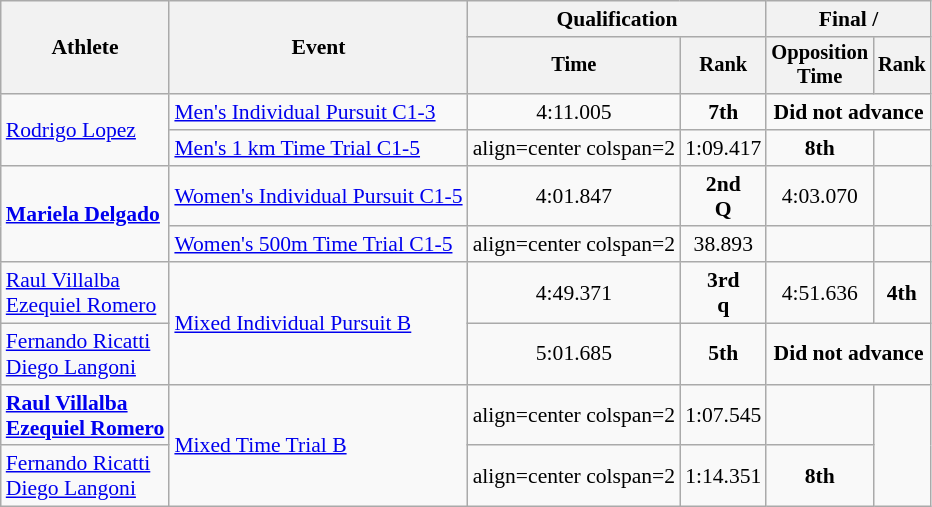<table class="wikitable" style="font-size:90%">
<tr>
<th rowspan=2>Athlete</th>
<th rowspan=2>Event</th>
<th colspan=2>Qualification</th>
<th colspan=2>Final / </th>
</tr>
<tr style="font-size:95%">
<th>Time</th>
<th>Rank</th>
<th>Opposition<br>Time</th>
<th>Rank</th>
</tr>
<tr align=center>
<td align=left rowspan=2><a href='#'>Rodrigo Lopez</a></td>
<td align=left><a href='#'>Men's Individual Pursuit C1-3</a></td>
<td>4:11.005</td>
<td><strong>7th</strong></td>
<td colspan=2><strong>Did not advance</strong></td>
</tr>
<tr align=center>
<td align=left><a href='#'>Men's 1 km Time Trial C1-5</a></td>
<td>align=center colspan=2 </td>
<td>1:09.417</td>
<td><strong>8th</strong></td>
</tr>
<tr align=center>
<td align=left rowspan=2><strong><a href='#'>Mariela Delgado</a></strong></td>
<td align=left><a href='#'>Women's Individual Pursuit C1-5</a></td>
<td>4:01.847</td>
<td><strong>2nd</strong><br><strong>Q</strong></td>
<td>4:03.070</td>
<td></td>
</tr>
<tr align=center>
<td align=left><a href='#'>Women's 500m Time Trial C1-5</a></td>
<td>align=center colspan=2 </td>
<td>38.893</td>
<td></td>
</tr>
<tr align=center>
<td align=left><a href='#'>Raul Villalba</a><br><a href='#'>Ezequiel Romero</a></td>
<td align=left rowspan=2><a href='#'>Mixed Individual Pursuit B</a></td>
<td>4:49.371</td>
<td><strong>3rd</strong><br><strong>q</strong></td>
<td>4:51.636</td>
<td><strong>4th</strong></td>
</tr>
<tr align=center>
<td align=left><a href='#'>Fernando Ricatti</a><br><a href='#'>Diego Langoni</a></td>
<td>5:01.685</td>
<td><strong>5th</strong></td>
<td colspan=2><strong>Did not advance</strong></td>
</tr>
<tr align=center>
<td align=left><strong><a href='#'>Raul Villalba</a><br><a href='#'>Ezequiel Romero</a></strong></td>
<td align=left rowspan=2><a href='#'>Mixed Time Trial B</a></td>
<td>align=center colspan=2 </td>
<td>1:07.545</td>
<td></td>
</tr>
<tr align=center>
<td align=left><a href='#'>Fernando Ricatti</a><br><a href='#'>Diego Langoni</a></td>
<td>align=center colspan=2 </td>
<td>1:14.351</td>
<td><strong>8th</strong></td>
</tr>
</table>
